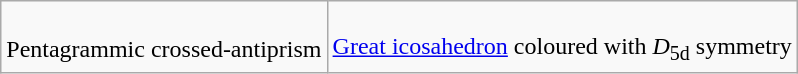<table class=wikitable>
<tr align=center>
<td><br>Pentagrammic crossed-antiprism</td>
<td><br><a href='#'>Great icosahedron</a> coloured with <em>D</em><sub>5d</sub> symmetry</td>
</tr>
</table>
